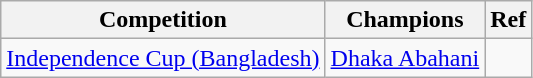<table class="wikitable">
<tr>
<th>Competition</th>
<th>Champions</th>
<th>Ref</th>
</tr>
<tr>
<td><a href='#'>Independence Cup (Bangladesh)</a></td>
<td><a href='#'>Dhaka Abahani</a></td>
<td></td>
</tr>
</table>
